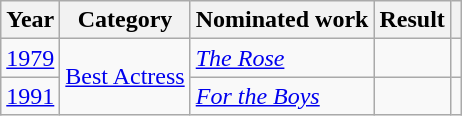<table class="wikitable plainrowheaders">
<tr>
<th>Year</th>
<th>Category</th>
<th>Nominated work</th>
<th>Result</th>
<th></th>
</tr>
<tr>
<td><a href='#'>1979</a></td>
<td rowspan="2"><a href='#'>Best Actress</a></td>
<td><em><a href='#'>The Rose</a></em></td>
<td></td>
<td align="center"></td>
</tr>
<tr>
<td><a href='#'>1991</a></td>
<td><em><a href='#'>For the Boys</a></em></td>
<td></td>
<td align="center"></td>
</tr>
</table>
